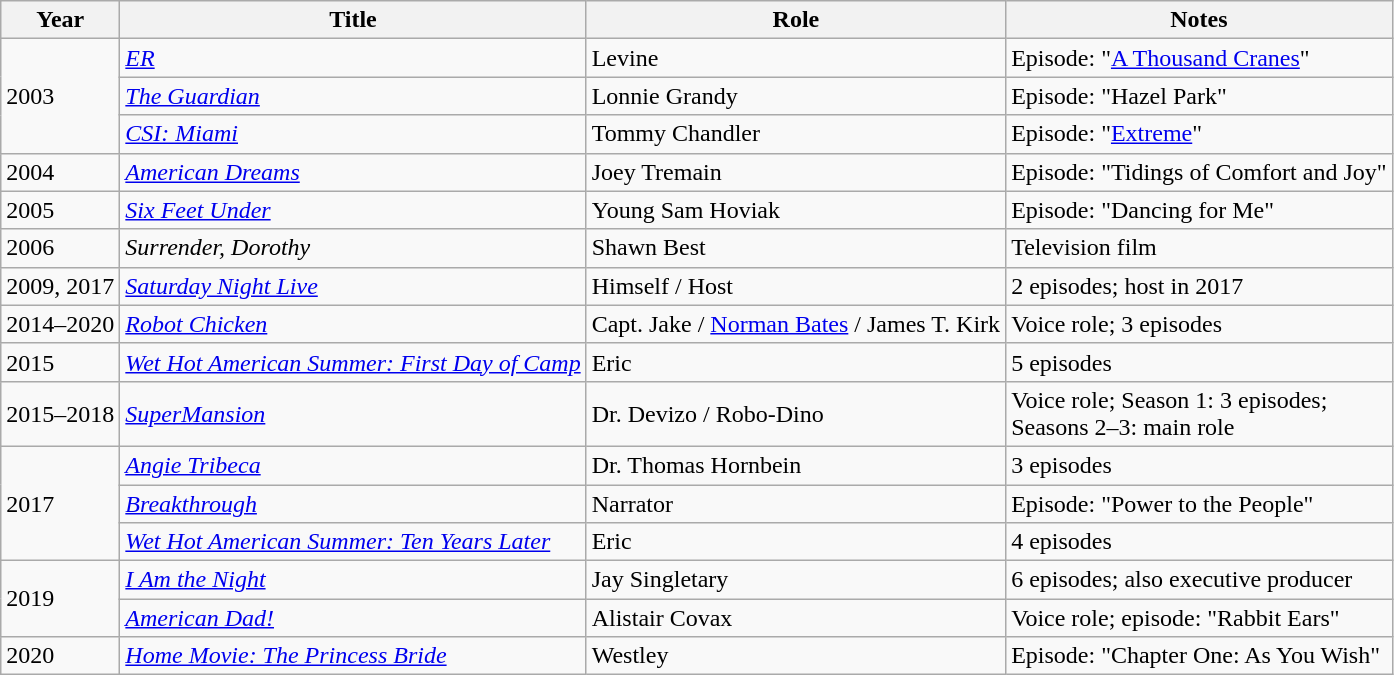<table class="wikitable sortable">
<tr>
<th>Year</th>
<th>Title</th>
<th>Role</th>
<th class="unsortable">Notes</th>
</tr>
<tr>
<td rowspan="3">2003</td>
<td><em><a href='#'>ER</a></em></td>
<td>Levine</td>
<td>Episode: "<a href='#'>A Thousand Cranes</a>"</td>
</tr>
<tr>
<td><em><a href='#'>The Guardian</a></em></td>
<td>Lonnie Grandy</td>
<td>Episode: "Hazel Park"</td>
</tr>
<tr>
<td><em><a href='#'>CSI: Miami</a></em></td>
<td>Tommy Chandler</td>
<td>Episode: "<a href='#'>Extreme</a>"</td>
</tr>
<tr>
<td>2004</td>
<td><em><a href='#'>American Dreams</a></em></td>
<td>Joey Tremain</td>
<td>Episode: "Tidings of Comfort and Joy"</td>
</tr>
<tr>
<td>2005</td>
<td><em><a href='#'>Six Feet Under</a></em></td>
<td>Young Sam Hoviak</td>
<td>Episode: "Dancing for Me"</td>
</tr>
<tr>
<td>2006</td>
<td><em>Surrender, Dorothy</em></td>
<td>Shawn Best</td>
<td>Television film</td>
</tr>
<tr>
<td>2009, 2017</td>
<td><em><a href='#'>Saturday Night Live</a></em></td>
<td>Himself / Host</td>
<td>2 episodes; host in 2017</td>
</tr>
<tr>
<td>2014–2020</td>
<td><em><a href='#'>Robot Chicken</a></em></td>
<td>Capt. Jake / <a href='#'>Norman Bates</a> / James T. Kirk</td>
<td>Voice role; 3 episodes</td>
</tr>
<tr>
<td>2015</td>
<td><em><a href='#'>Wet Hot American Summer: First Day of Camp</a></em></td>
<td>Eric</td>
<td>5 episodes</td>
</tr>
<tr>
<td>2015–2018</td>
<td><em><a href='#'>SuperMansion</a></em></td>
<td>Dr. Devizo / Robo-Dino</td>
<td>Voice role; Season 1: 3 episodes;<br>Seasons 2–3: main role</td>
</tr>
<tr>
<td rowspan="3">2017</td>
<td><em><a href='#'>Angie Tribeca</a></em></td>
<td>Dr. Thomas Hornbein</td>
<td>3 episodes</td>
</tr>
<tr>
<td><em><a href='#'>Breakthrough</a></em></td>
<td>Narrator</td>
<td>Episode: "Power to the People"</td>
</tr>
<tr>
<td><em><a href='#'>Wet Hot American Summer: Ten Years Later</a></em></td>
<td>Eric</td>
<td>4 episodes</td>
</tr>
<tr>
<td rowspan=2>2019</td>
<td><em><a href='#'>I Am the Night</a></em></td>
<td>Jay Singletary</td>
<td>6 episodes; also executive producer</td>
</tr>
<tr>
<td><em><a href='#'>American Dad!</a></em></td>
<td>Alistair Covax</td>
<td>Voice role; episode: "Rabbit Ears"</td>
</tr>
<tr>
<td>2020</td>
<td><em><a href='#'>Home Movie: The Princess Bride</a></em></td>
<td>Westley</td>
<td>Episode: "Chapter One: As You Wish"</td>
</tr>
</table>
